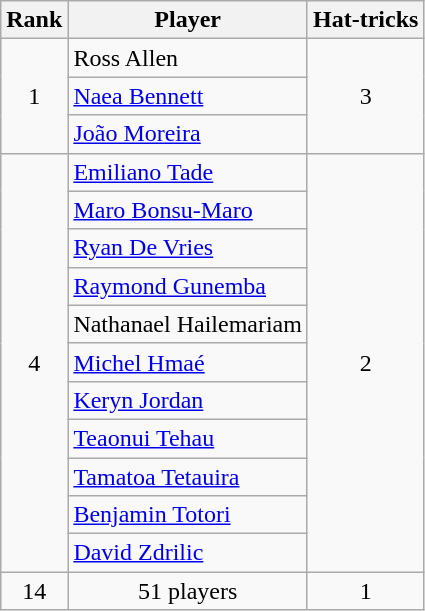<table class="wikitable plainrowheaders" style="text-align:center;">
<tr>
<th scope="col">Rank</th>
<th scope="col">Player</th>
<th scope="col">Hat-tricks</th>
</tr>
<tr>
<td rowspan="3">1</td>
<td align=left> Ross Allen</td>
<td rowspan="3">3</td>
</tr>
<tr>
<td align=left> <a href='#'>Naea Bennett</a></td>
</tr>
<tr>
<td align=left> <a href='#'>João Moreira</a></td>
</tr>
<tr>
<td rowspan="11">4</td>
<td align=left> <a href='#'>Emiliano Tade</a></td>
<td rowspan="11">2</td>
</tr>
<tr>
<td align=left> <a href='#'>Maro Bonsu-Maro</a></td>
</tr>
<tr>
<td align=left> <a href='#'>Ryan De Vries</a></td>
</tr>
<tr>
<td align=left> <a href='#'>Raymond Gunemba</a></td>
</tr>
<tr>
<td align=left> Nathanael Hailemariam</td>
</tr>
<tr>
<td align=left> <a href='#'>Michel Hmaé</a></td>
</tr>
<tr>
<td align=left> <a href='#'>Keryn Jordan</a></td>
</tr>
<tr>
<td align=left> <a href='#'>Teaonui Tehau</a></td>
</tr>
<tr>
<td align=left> <a href='#'>Tamatoa Tetauira</a></td>
</tr>
<tr>
<td align=left> <a href='#'>Benjamin Totori</a></td>
</tr>
<tr>
<td align=left> <a href='#'>David Zdrilic</a></td>
</tr>
<tr>
<td>14</td>
<td>51 players</td>
<td>1</td>
</tr>
</table>
